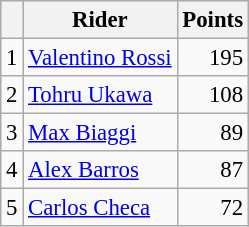<table class="wikitable" style="font-size: 95%;">
<tr>
<th></th>
<th>Rider</th>
<th>Points</th>
</tr>
<tr>
<td align=center>1</td>
<td> <a href='#'>Valentino Rossi</a></td>
<td align=right>195</td>
</tr>
<tr>
<td align=center>2</td>
<td> <a href='#'>Tohru Ukawa</a></td>
<td align=right>108</td>
</tr>
<tr>
<td align=center>3</td>
<td> <a href='#'>Max Biaggi</a></td>
<td align=right>89</td>
</tr>
<tr>
<td align=center>4</td>
<td> <a href='#'>Alex Barros</a></td>
<td align=right>87</td>
</tr>
<tr>
<td align=center>5</td>
<td> <a href='#'>Carlos Checa</a></td>
<td align=right>72</td>
</tr>
</table>
